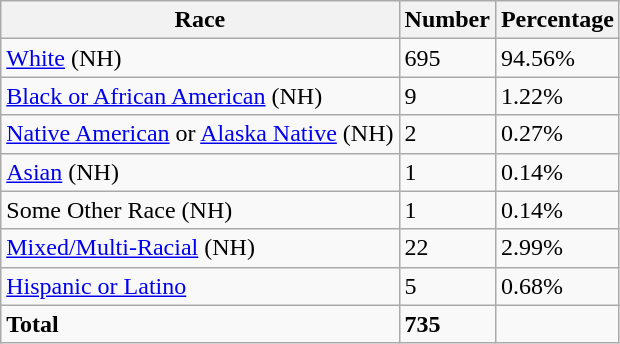<table class="wikitable">
<tr>
<th>Race</th>
<th>Number</th>
<th>Percentage</th>
</tr>
<tr>
<td><a href='#'>White</a> (NH)</td>
<td>695</td>
<td>94.56%</td>
</tr>
<tr>
<td><a href='#'>Black or African American</a> (NH)</td>
<td>9</td>
<td>1.22%</td>
</tr>
<tr>
<td><a href='#'>Native American</a> or <a href='#'>Alaska Native</a> (NH)</td>
<td>2</td>
<td>0.27%</td>
</tr>
<tr>
<td><a href='#'>Asian</a> (NH)</td>
<td>1</td>
<td>0.14%</td>
</tr>
<tr>
<td>Some Other Race (NH)</td>
<td>1</td>
<td>0.14%</td>
</tr>
<tr>
<td><a href='#'>Mixed/Multi-Racial</a> (NH)</td>
<td>22</td>
<td>2.99%</td>
</tr>
<tr>
<td><a href='#'>Hispanic or Latino</a></td>
<td>5</td>
<td>0.68%</td>
</tr>
<tr>
<td><strong>Total</strong></td>
<td><strong>735</strong></td>
<td></td>
</tr>
</table>
